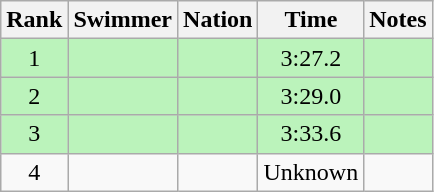<table class="wikitable sortable" style="text-align:center">
<tr>
<th>Rank</th>
<th>Swimmer</th>
<th>Nation</th>
<th>Time</th>
<th>Notes</th>
</tr>
<tr style="background:#bbf3bb;">
<td>1</td>
<td align=left></td>
<td align=left></td>
<td>3:27.2</td>
<td></td>
</tr>
<tr style="background:#bbf3bb;">
<td>2</td>
<td align=left></td>
<td align=left></td>
<td>3:29.0</td>
<td></td>
</tr>
<tr style="background:#bbf3bb;">
<td>3</td>
<td align=left></td>
<td align=left></td>
<td>3:33.6</td>
<td></td>
</tr>
<tr>
<td>4</td>
<td align=left></td>
<td align=left></td>
<td>Unknown</td>
<td></td>
</tr>
</table>
